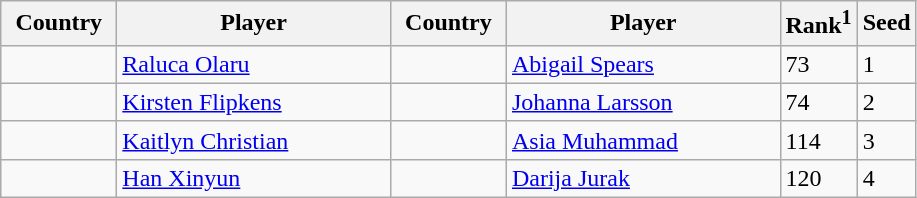<table class="sortable wikitable">
<tr>
<th width="70">Country</th>
<th width="175">Player</th>
<th width="70">Country</th>
<th width="175">Player</th>
<th>Rank<sup>1</sup></th>
<th>Seed</th>
</tr>
<tr>
<td></td>
<td><a href='#'>Raluca Olaru</a></td>
<td></td>
<td><a href='#'>Abigail Spears</a></td>
<td>73</td>
<td>1</td>
</tr>
<tr>
<td></td>
<td><a href='#'>Kirsten Flipkens</a></td>
<td></td>
<td><a href='#'>Johanna Larsson</a></td>
<td>74</td>
<td>2</td>
</tr>
<tr>
<td></td>
<td><a href='#'>Kaitlyn Christian</a></td>
<td></td>
<td><a href='#'>Asia Muhammad</a></td>
<td>114</td>
<td>3</td>
</tr>
<tr>
<td></td>
<td><a href='#'>Han Xinyun</a></td>
<td></td>
<td><a href='#'>Darija Jurak</a></td>
<td>120</td>
<td>4</td>
</tr>
</table>
